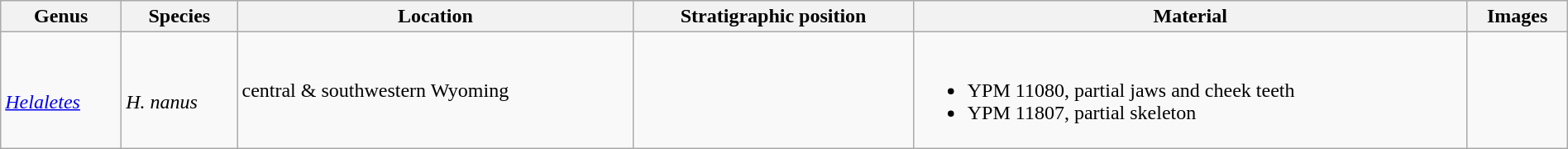<table class="wikitable sortable"  style="margin:auto; width:100%;">
<tr>
<th>Genus</th>
<th>Species</th>
<th>Location</th>
<th>Stratigraphic position</th>
<th>Material</th>
<th>Images</th>
</tr>
<tr>
<td rowspan=1><br><em><a href='#'>Helaletes</a></em></td>
<td><br><em>H. nanus</em></td>
<td>central & southwestern Wyoming</td>
<td></td>
<td><br><ul><li>YPM 11080, partial jaws and cheek teeth</li><li>YPM 11807, partial skeleton</li></ul></td>
<td></td>
</tr>
</table>
